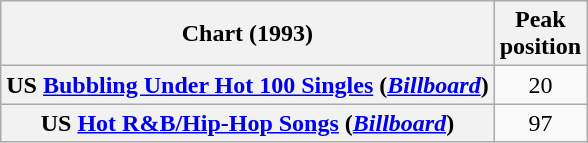<table class="wikitable sortable plainrowheaders" style="text-align:center">
<tr>
<th scope="col">Chart (1993)</th>
<th scope="col">Peak<br>position</th>
</tr>
<tr>
<th scope="row">US <a href='#'>Bubbling Under Hot 100 Singles</a> (<em><a href='#'>Billboard</a></em>)</th>
<td>20</td>
</tr>
<tr>
<th scope="row">US <a href='#'>Hot R&B/Hip-Hop Songs</a> (<em><a href='#'>Billboard</a></em>)</th>
<td>97</td>
</tr>
</table>
